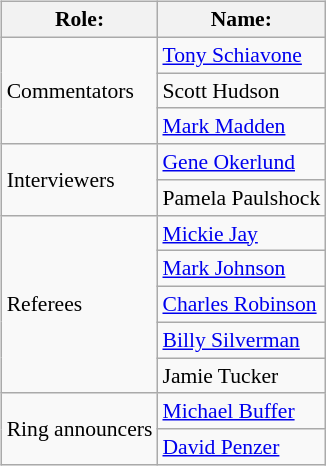<table class=wikitable style="font-size:90%; margin: 0.5em 0 0.5em 1em; float: right; clear: right;">
<tr>
<th>Role:</th>
<th>Name:</th>
</tr>
<tr>
<td rowspan=3>Commentators</td>
<td><a href='#'>Tony Schiavone</a></td>
</tr>
<tr>
<td>Scott Hudson</td>
</tr>
<tr>
<td><a href='#'>Mark Madden</a></td>
</tr>
<tr>
<td rowspan=2>Interviewers</td>
<td><a href='#'>Gene Okerlund</a></td>
</tr>
<tr>
<td>Pamela Paulshock</td>
</tr>
<tr>
<td rowspan=5>Referees</td>
<td><a href='#'>Mickie Jay</a></td>
</tr>
<tr>
<td><a href='#'>Mark Johnson</a></td>
</tr>
<tr>
<td><a href='#'>Charles Robinson</a></td>
</tr>
<tr>
<td><a href='#'>Billy Silverman</a></td>
</tr>
<tr>
<td>Jamie Tucker</td>
</tr>
<tr>
<td rowspan=2>Ring announcers</td>
<td><a href='#'>Michael Buffer</a></td>
</tr>
<tr>
<td><a href='#'>David Penzer</a></td>
</tr>
</table>
